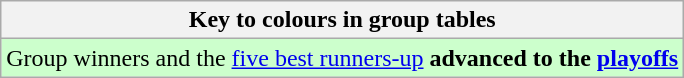<table class="wikitable">
<tr>
<th>Key to colours in group tables</th>
</tr>
<tr bgcolor=#ccffcc>
<td>Group winners and the <a href='#'>five best runners-up</a> <strong>advanced to the <a href='#'>playoffs</a></strong></td>
</tr>
</table>
